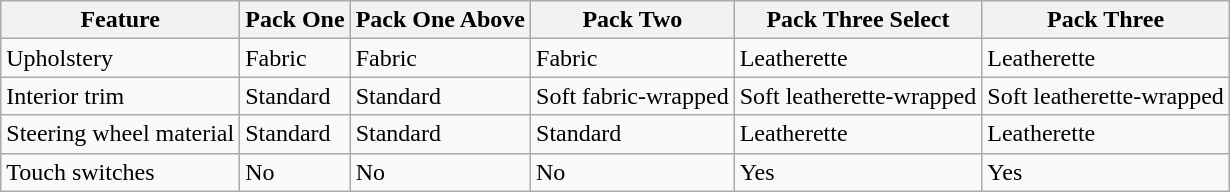<table class="wikitable">
<tr>
<th>Feature</th>
<th>Pack One</th>
<th>Pack One Above</th>
<th>Pack Two</th>
<th>Pack Three Select</th>
<th>Pack Three</th>
</tr>
<tr>
<td>Upholstery</td>
<td>Fabric</td>
<td>Fabric</td>
<td>Fabric</td>
<td>Leatherette</td>
<td>Leatherette</td>
</tr>
<tr>
<td>Interior trim</td>
<td>Standard</td>
<td>Standard</td>
<td>Soft fabric-wrapped</td>
<td>Soft leatherette-wrapped</td>
<td>Soft leatherette-wrapped</td>
</tr>
<tr>
<td>Steering wheel material</td>
<td>Standard</td>
<td>Standard</td>
<td>Standard</td>
<td>Leatherette</td>
<td>Leatherette</td>
</tr>
<tr>
<td>Touch switches</td>
<td>No</td>
<td>No</td>
<td>No</td>
<td>Yes</td>
<td>Yes</td>
</tr>
</table>
